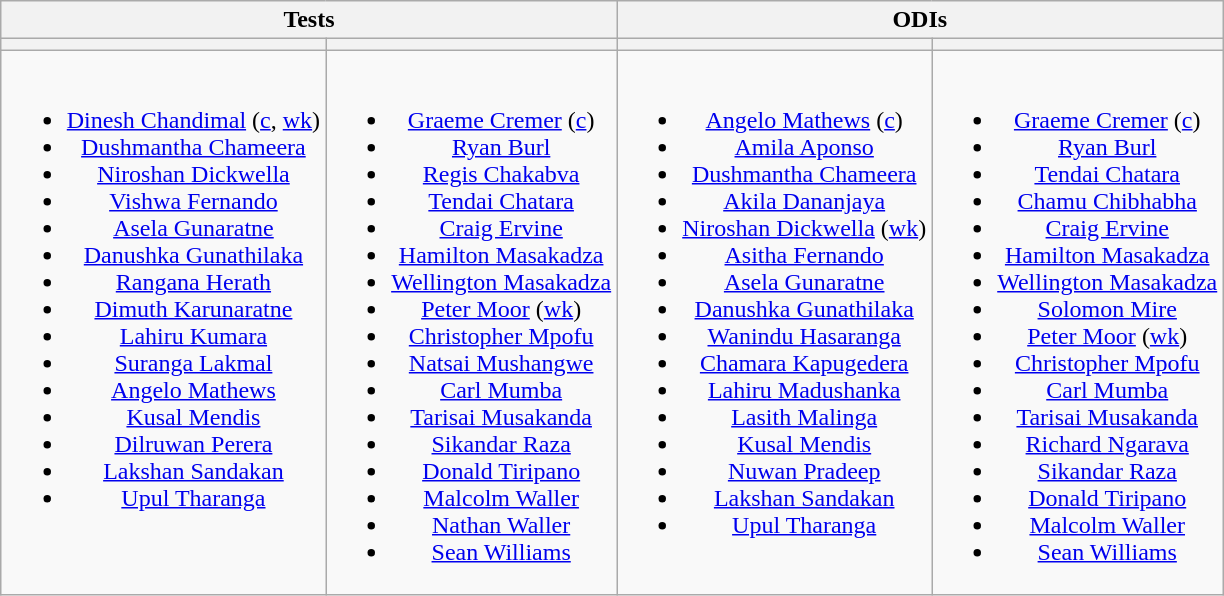<table class="wikitable" style="text-align:center; margin:auto">
<tr>
<th colspan=2>Tests</th>
<th colspan=2>ODIs</th>
</tr>
<tr>
<th></th>
<th></th>
<th></th>
<th></th>
</tr>
<tr style="vertical-align:top">
<td><br><ul><li><a href='#'>Dinesh Chandimal</a> (<a href='#'>c</a>, <a href='#'>wk</a>)</li><li><a href='#'>Dushmantha Chameera</a></li><li><a href='#'>Niroshan Dickwella</a></li><li><a href='#'>Vishwa Fernando</a></li><li><a href='#'>Asela Gunaratne</a></li><li><a href='#'>Danushka Gunathilaka</a></li><li><a href='#'>Rangana Herath</a></li><li><a href='#'>Dimuth Karunaratne</a></li><li><a href='#'>Lahiru Kumara</a></li><li><a href='#'>Suranga Lakmal</a></li><li><a href='#'>Angelo Mathews</a></li><li><a href='#'>Kusal Mendis</a></li><li><a href='#'>Dilruwan Perera</a></li><li><a href='#'>Lakshan Sandakan</a></li><li><a href='#'>Upul Tharanga</a></li></ul></td>
<td><br><ul><li><a href='#'>Graeme Cremer</a> (<a href='#'>c</a>)</li><li><a href='#'>Ryan Burl</a></li><li><a href='#'>Regis Chakabva</a></li><li><a href='#'>Tendai Chatara</a></li><li><a href='#'>Craig Ervine</a></li><li><a href='#'>Hamilton Masakadza</a></li><li><a href='#'>Wellington Masakadza</a></li><li><a href='#'>Peter Moor</a> (<a href='#'>wk</a>)</li><li><a href='#'>Christopher Mpofu</a></li><li><a href='#'>Natsai Mushangwe</a></li><li><a href='#'>Carl Mumba</a></li><li><a href='#'>Tarisai Musakanda</a></li><li><a href='#'>Sikandar Raza</a></li><li><a href='#'>Donald Tiripano</a></li><li><a href='#'>Malcolm Waller</a></li><li><a href='#'>Nathan Waller</a></li><li><a href='#'>Sean Williams</a></li></ul></td>
<td><br><ul><li><a href='#'>Angelo Mathews</a> (<a href='#'>c</a>)</li><li><a href='#'>Amila Aponso</a></li><li><a href='#'>Dushmantha Chameera</a></li><li><a href='#'>Akila Dananjaya</a></li><li><a href='#'>Niroshan Dickwella</a> (<a href='#'>wk</a>)</li><li><a href='#'>Asitha Fernando</a></li><li><a href='#'>Asela Gunaratne</a></li><li><a href='#'>Danushka Gunathilaka</a></li><li><a href='#'>Wanindu Hasaranga</a></li><li><a href='#'>Chamara Kapugedera</a></li><li><a href='#'>Lahiru Madushanka</a></li><li><a href='#'>Lasith Malinga</a></li><li><a href='#'>Kusal Mendis</a></li><li><a href='#'>Nuwan Pradeep</a></li><li><a href='#'>Lakshan Sandakan</a></li><li><a href='#'>Upul Tharanga</a></li></ul></td>
<td><br><ul><li><a href='#'>Graeme Cremer</a> (<a href='#'>c</a>)</li><li><a href='#'>Ryan Burl</a></li><li><a href='#'>Tendai Chatara</a></li><li><a href='#'>Chamu Chibhabha</a></li><li><a href='#'>Craig Ervine</a></li><li><a href='#'>Hamilton Masakadza</a></li><li><a href='#'>Wellington Masakadza</a></li><li><a href='#'>Solomon Mire</a></li><li><a href='#'>Peter Moor</a> (<a href='#'>wk</a>)</li><li><a href='#'>Christopher Mpofu</a></li><li><a href='#'>Carl Mumba</a></li><li><a href='#'>Tarisai Musakanda</a></li><li><a href='#'>Richard Ngarava</a></li><li><a href='#'>Sikandar Raza</a></li><li><a href='#'>Donald Tiripano</a></li><li><a href='#'>Malcolm Waller</a></li><li><a href='#'>Sean Williams</a></li></ul></td>
</tr>
</table>
